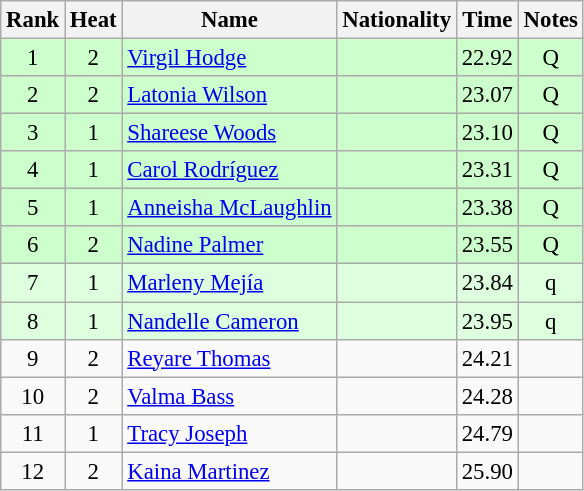<table class="wikitable sortable" style="text-align:center; font-size:95%">
<tr>
<th>Rank</th>
<th>Heat</th>
<th>Name</th>
<th>Nationality</th>
<th>Time</th>
<th>Notes</th>
</tr>
<tr bgcolor=ccffcc>
<td>1</td>
<td>2</td>
<td align=left><a href='#'>Virgil Hodge</a></td>
<td align=left></td>
<td>22.92</td>
<td>Q</td>
</tr>
<tr bgcolor=ccffcc>
<td>2</td>
<td>2</td>
<td align=left><a href='#'>Latonia Wilson</a></td>
<td align=left></td>
<td>23.07</td>
<td>Q</td>
</tr>
<tr bgcolor=ccffcc>
<td>3</td>
<td>1</td>
<td align=left><a href='#'>Shareese Woods</a></td>
<td align=left></td>
<td>23.10</td>
<td>Q</td>
</tr>
<tr bgcolor=ccffcc>
<td>4</td>
<td>1</td>
<td align=left><a href='#'>Carol Rodríguez</a></td>
<td align=left></td>
<td>23.31</td>
<td>Q</td>
</tr>
<tr bgcolor=ccffcc>
<td>5</td>
<td>1</td>
<td align=left><a href='#'>Anneisha McLaughlin</a></td>
<td align=left></td>
<td>23.38</td>
<td>Q</td>
</tr>
<tr bgcolor=ccffcc>
<td>6</td>
<td>2</td>
<td align=left><a href='#'>Nadine Palmer</a></td>
<td align=left></td>
<td>23.55</td>
<td>Q</td>
</tr>
<tr bgcolor=ddffdd>
<td>7</td>
<td>1</td>
<td align=left><a href='#'>Marleny Mejía</a></td>
<td align=left></td>
<td>23.84</td>
<td>q</td>
</tr>
<tr bgcolor=ddffdd>
<td>8</td>
<td>1</td>
<td align=left><a href='#'>Nandelle Cameron</a></td>
<td align=left></td>
<td>23.95</td>
<td>q</td>
</tr>
<tr>
<td>9</td>
<td>2</td>
<td align=left><a href='#'>Reyare Thomas</a></td>
<td align=left></td>
<td>24.21</td>
<td></td>
</tr>
<tr>
<td>10</td>
<td>2</td>
<td align=left><a href='#'>Valma Bass</a></td>
<td align=left></td>
<td>24.28</td>
<td></td>
</tr>
<tr>
<td>11</td>
<td>1</td>
<td align=left><a href='#'>Tracy Joseph</a></td>
<td align=left></td>
<td>24.79</td>
<td></td>
</tr>
<tr>
<td>12</td>
<td>2</td>
<td align=left><a href='#'>Kaina Martinez</a></td>
<td align=left></td>
<td>25.90</td>
<td></td>
</tr>
</table>
